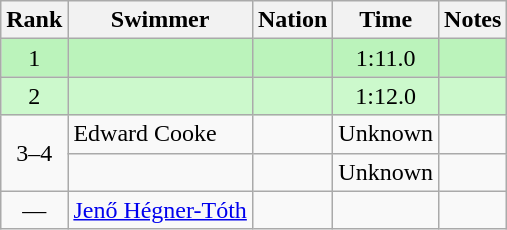<table class="wikitable sortable" style="text-align:center">
<tr>
<th>Rank</th>
<th>Swimmer</th>
<th>Nation</th>
<th>Time</th>
<th>Notes</th>
</tr>
<tr bgcolor=BBF3BB>
<td>1</td>
<td align=left></td>
<td align=left></td>
<td>1:11.0</td>
<td></td>
</tr>
<tr bgcolor=CCF9CC>
<td>2</td>
<td align=left></td>
<td align=left></td>
<td>1:12.0</td>
<td></td>
</tr>
<tr>
<td rowspan=2>3–4</td>
<td align=left>Edward Cooke</td>
<td align=left></td>
<td data-sort-value=5:00.0>Unknown</td>
<td></td>
</tr>
<tr>
<td align=left></td>
<td align=left></td>
<td data-sort-value=5:00.0>Unknown</td>
<td></td>
</tr>
<tr>
<td data-sort-value=5>—</td>
<td align=left data-sort-value="Hégner-Tóth, Jenő"><a href='#'>Jenő Hégner-Tóth</a></td>
<td align=left></td>
<td data-sort-value=6:00.0></td>
<td></td>
</tr>
</table>
